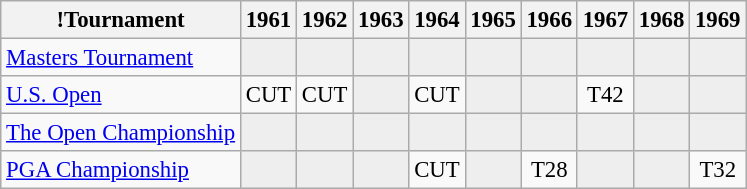<table class="wikitable" style="font-size:95%;text-align:center;">
<tr>
<th>!Tournament</th>
<th>1961</th>
<th>1962</th>
<th>1963</th>
<th>1964</th>
<th>1965</th>
<th>1966</th>
<th>1967</th>
<th>1968</th>
<th>1969</th>
</tr>
<tr>
<td align=left><a href='#'>Masters Tournament</a></td>
<td style="background:#eeeeee;"></td>
<td style="background:#eeeeee;"></td>
<td style="background:#eeeeee;"></td>
<td style="background:#eeeeee;"></td>
<td style="background:#eeeeee;"></td>
<td style="background:#eeeeee;"></td>
<td style="background:#eeeeee;"></td>
<td style="background:#eeeeee;"></td>
<td style="background:#eeeeee;"></td>
</tr>
<tr>
<td align=left><a href='#'>U.S. Open</a></td>
<td>CUT</td>
<td>CUT</td>
<td style="background:#eeeeee;"></td>
<td>CUT</td>
<td style="background:#eeeeee;"></td>
<td style="background:#eeeeee;"></td>
<td>T42</td>
<td style="background:#eeeeee;"></td>
<td style="background:#eeeeee;"></td>
</tr>
<tr>
<td align=left><a href='#'>The Open Championship</a></td>
<td style="background:#eeeeee;"></td>
<td style="background:#eeeeee;"></td>
<td style="background:#eeeeee;"></td>
<td style="background:#eeeeee;"></td>
<td style="background:#eeeeee;"></td>
<td style="background:#eeeeee;"></td>
<td style="background:#eeeeee;"></td>
<td style="background:#eeeeee;"></td>
<td style="background:#eeeeee;"></td>
</tr>
<tr>
<td align=left><a href='#'>PGA Championship</a></td>
<td style="background:#eeeeee;"></td>
<td style="background:#eeeeee;"></td>
<td style="background:#eeeeee;"></td>
<td>CUT</td>
<td style="background:#eeeeee;"></td>
<td>T28</td>
<td style="background:#eeeeee;"></td>
<td style="background:#eeeeee;"></td>
<td>T32</td>
</tr>
</table>
